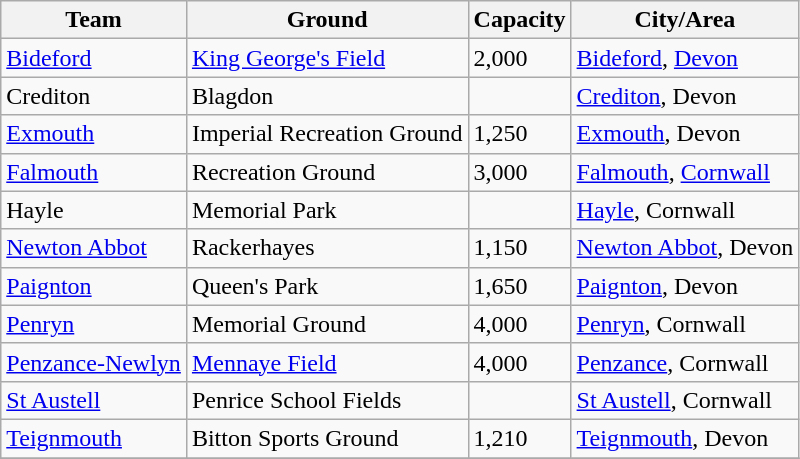<table class="wikitable sortable">
<tr>
<th>Team</th>
<th>Ground</th>
<th>Capacity</th>
<th>City/Area</th>
</tr>
<tr>
<td><a href='#'>Bideford</a></td>
<td><a href='#'>King George's Field</a></td>
<td>2,000</td>
<td><a href='#'>Bideford</a>, <a href='#'>Devon</a></td>
</tr>
<tr>
<td>Crediton</td>
<td>Blagdon</td>
<td></td>
<td><a href='#'>Crediton</a>, Devon</td>
</tr>
<tr>
<td><a href='#'>Exmouth</a></td>
<td>Imperial Recreation Ground</td>
<td>1,250</td>
<td><a href='#'>Exmouth</a>,  Devon</td>
</tr>
<tr>
<td><a href='#'>Falmouth</a></td>
<td>Recreation Ground</td>
<td>3,000</td>
<td><a href='#'>Falmouth</a>, <a href='#'>Cornwall</a></td>
</tr>
<tr>
<td>Hayle</td>
<td>Memorial Park</td>
<td></td>
<td><a href='#'>Hayle</a>, Cornwall</td>
</tr>
<tr>
<td><a href='#'>Newton Abbot</a></td>
<td>Rackerhayes</td>
<td>1,150</td>
<td><a href='#'>Newton Abbot</a>, Devon</td>
</tr>
<tr>
<td><a href='#'>Paignton</a></td>
<td>Queen's Park</td>
<td>1,650</td>
<td><a href='#'>Paignton</a>, Devon</td>
</tr>
<tr>
<td><a href='#'>Penryn</a></td>
<td>Memorial Ground</td>
<td>4,000</td>
<td><a href='#'>Penryn</a>, Cornwall</td>
</tr>
<tr>
<td><a href='#'>Penzance-Newlyn</a></td>
<td><a href='#'>Mennaye Field</a></td>
<td>4,000</td>
<td><a href='#'>Penzance</a>, Cornwall</td>
</tr>
<tr>
<td><a href='#'>St Austell</a></td>
<td>Penrice School Fields</td>
<td></td>
<td><a href='#'>St Austell</a>, Cornwall</td>
</tr>
<tr>
<td><a href='#'>Teignmouth</a></td>
<td>Bitton Sports Ground</td>
<td>1,210</td>
<td><a href='#'>Teignmouth</a>, Devon</td>
</tr>
<tr>
</tr>
</table>
